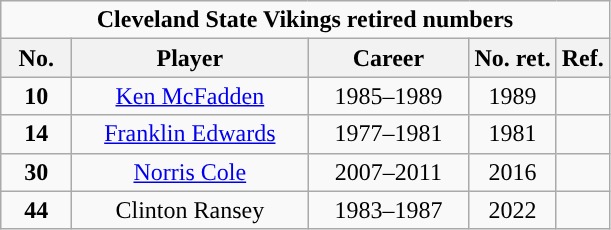<table class="wikitable sortable" style="text-align:center">
<tr>
<td colspan=6><strong>Cleveland State Vikings retired numbers</strong></td>
</tr>
<tr>
<th width=40px>No.</th>
<th width=150px>Player</th>
<th width=100px>Career</th>
<th width=0px>No. ret.</th>
<th width=px>Ref.</th>
</tr>
<tr>
<td><strong>10</strong></td>
<td><a href='#'>Ken McFadden</a></td>
<td>1985–1989</td>
<td>1989</td>
<td></td>
</tr>
<tr>
<td><strong>14</strong></td>
<td><a href='#'>Franklin Edwards</a></td>
<td>1977–1981</td>
<td>1981</td>
<td></td>
</tr>
<tr>
<td><strong>30</strong></td>
<td><a href='#'>Norris Cole</a></td>
<td>2007–2011</td>
<td>2016</td>
<td></td>
</tr>
<tr>
<td><strong>44</strong></td>
<td>Clinton Ransey</td>
<td>1983–1987</td>
<td>2022</td>
<td></td>
</tr>
</table>
